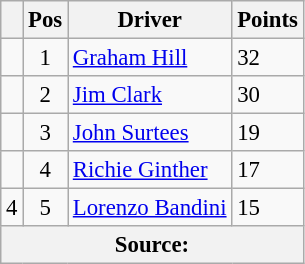<table class="wikitable" style="font-size: 95%;">
<tr>
<th></th>
<th>Pos</th>
<th>Driver</th>
<th>Points</th>
</tr>
<tr>
<td align="left"></td>
<td align="center">1</td>
<td> <a href='#'>Graham Hill</a></td>
<td align="left">32</td>
</tr>
<tr>
<td align="left"></td>
<td align="center">2</td>
<td> <a href='#'>Jim Clark</a></td>
<td align="left">30</td>
</tr>
<tr>
<td align="left"></td>
<td align="center">3</td>
<td> <a href='#'>John Surtees</a></td>
<td align="left">19</td>
</tr>
<tr>
<td align="left"></td>
<td align="center">4</td>
<td> <a href='#'>Richie Ginther</a></td>
<td align="left">17</td>
</tr>
<tr>
<td align="left"> 4</td>
<td align="center">5</td>
<td> <a href='#'>Lorenzo Bandini</a></td>
<td align="left">15</td>
</tr>
<tr>
<th colspan=4>Source:</th>
</tr>
</table>
